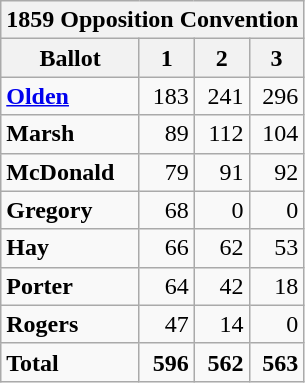<table class="wikitable" style="text-align:right;">
<tr>
<th colspan="5">1859 Opposition Convention</th>
</tr>
<tr>
<th>Ballot</th>
<th>1</th>
<th>2</th>
<th>3</th>
</tr>
<tr>
<td align=left><strong><a href='#'>Olden</a></strong></td>
<td>183</td>
<td>241</td>
<td>296</td>
</tr>
<tr>
<td align=left><strong>Marsh</strong></td>
<td>89</td>
<td>112</td>
<td>104</td>
</tr>
<tr>
<td align=left><strong>McDonald</strong></td>
<td>79</td>
<td>91</td>
<td>92</td>
</tr>
<tr>
<td align=left><strong>Gregory</strong></td>
<td>68</td>
<td>0</td>
<td>0</td>
</tr>
<tr>
<td align=left><strong>Hay</strong></td>
<td>66</td>
<td>62</td>
<td>53</td>
</tr>
<tr>
<td align=left><strong>Porter</strong></td>
<td>64</td>
<td>42</td>
<td>18</td>
</tr>
<tr>
<td align=left><strong>Rogers</strong></td>
<td>47</td>
<td>14</td>
<td>0</td>
</tr>
<tr>
<td align=left><strong>Total</strong></td>
<td><strong>596</strong></td>
<td><strong>562</strong></td>
<td><strong>563</strong></td>
</tr>
</table>
